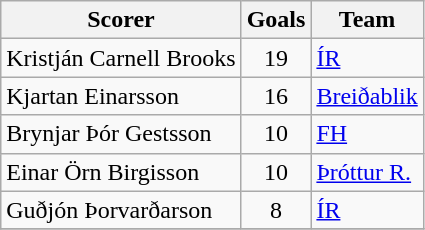<table class="wikitable">
<tr>
<th>Scorer</th>
<th>Goals</th>
<th>Team</th>
</tr>
<tr>
<td> Kristján Carnell Brooks</td>
<td align=center>19</td>
<td><a href='#'>ÍR</a></td>
</tr>
<tr>
<td> Kjartan Einarsson</td>
<td align=center>16</td>
<td><a href='#'>Breiðablik</a></td>
</tr>
<tr>
<td> Brynjar Þór Gestsson</td>
<td align=center>10</td>
<td><a href='#'>FH</a></td>
</tr>
<tr>
<td> Einar Örn Birgisson</td>
<td align=center>10</td>
<td><a href='#'>Þróttur R.</a></td>
</tr>
<tr>
<td> Guðjón Þorvarðarson</td>
<td align=center>8</td>
<td><a href='#'>ÍR</a></td>
</tr>
<tr>
</tr>
</table>
